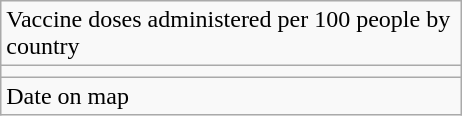<table class=wikitable>
<tr>
<td style=max-width:300px>Vaccine doses administered per 100 people by country</td>
</tr>
<tr>
<td></td>
</tr>
<tr>
<td style=max-width:300px>Date on map</td>
</tr>
</table>
